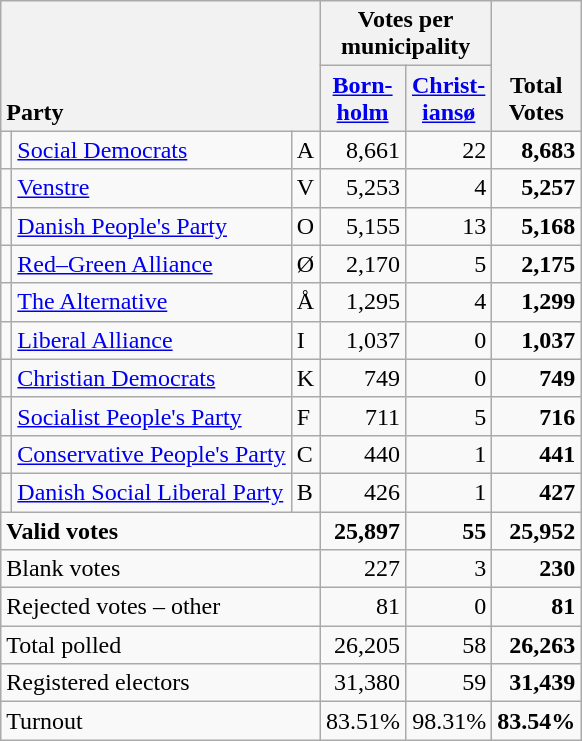<table class="wikitable" border="1" style="text-align:right;">
<tr>
<th style="text-align:left;" valign=bottom rowspan=2 colspan=3>Party</th>
<th colspan=2>Votes per municipality</th>
<th align=center valign=bottom rowspan=2 width="50">Total Votes</th>
</tr>
<tr>
<th align=center valign=bottom width="50"><a href='#'>Born- holm</a></th>
<th align=center valign=bottom width="50"><a href='#'>Christ- iansø</a></th>
</tr>
<tr>
<td></td>
<td align=left><a href='#'>Social Democrats</a></td>
<td align=left>A</td>
<td>8,661</td>
<td>22</td>
<td><strong>8,683</strong></td>
</tr>
<tr>
<td></td>
<td align=left><a href='#'>Venstre</a></td>
<td align=left>V</td>
<td>5,253</td>
<td>4</td>
<td><strong>5,257</strong></td>
</tr>
<tr>
<td></td>
<td align=left><a href='#'>Danish People's Party</a></td>
<td align=left>O</td>
<td>5,155</td>
<td>13</td>
<td><strong>5,168</strong></td>
</tr>
<tr>
<td></td>
<td align=left><a href='#'>Red–Green Alliance</a></td>
<td align=left>Ø</td>
<td>2,170</td>
<td>5</td>
<td><strong>2,175</strong></td>
</tr>
<tr>
<td></td>
<td align=left><a href='#'>The Alternative</a></td>
<td align=left>Å</td>
<td>1,295</td>
<td>4</td>
<td><strong>1,299</strong></td>
</tr>
<tr>
<td></td>
<td align=left><a href='#'>Liberal Alliance</a></td>
<td align=left>I</td>
<td>1,037</td>
<td>0</td>
<td><strong>1,037</strong></td>
</tr>
<tr>
<td></td>
<td align=left><a href='#'>Christian Democrats</a></td>
<td align=left>K</td>
<td>749</td>
<td>0</td>
<td><strong>749</strong></td>
</tr>
<tr>
<td></td>
<td align=left><a href='#'>Socialist People's Party</a></td>
<td align=left>F</td>
<td>711</td>
<td>5</td>
<td><strong>716</strong></td>
</tr>
<tr>
<td></td>
<td align=left style="white-space: nowrap;"><a href='#'>Conservative People's Party</a></td>
<td align=left>C</td>
<td>440</td>
<td>1</td>
<td><strong>441</strong></td>
</tr>
<tr>
<td></td>
<td align=left><a href='#'>Danish Social Liberal Party</a></td>
<td align=left>B</td>
<td>426</td>
<td>1</td>
<td><strong>427</strong></td>
</tr>
<tr style="font-weight:bold">
<td align=left colspan=3>Valid votes</td>
<td>25,897</td>
<td>55</td>
<td>25,952</td>
</tr>
<tr>
<td align=left colspan=3>Blank votes</td>
<td>227</td>
<td>3</td>
<td><strong>230</strong></td>
</tr>
<tr>
<td align=left colspan=3>Rejected votes – other</td>
<td>81</td>
<td>0</td>
<td><strong>81</strong></td>
</tr>
<tr>
<td align=left colspan=3>Total polled</td>
<td>26,205</td>
<td>58</td>
<td><strong>26,263</strong></td>
</tr>
<tr>
<td align=left colspan=3>Registered electors</td>
<td>31,380</td>
<td>59</td>
<td><strong>31,439</strong></td>
</tr>
<tr>
<td align=left colspan=3>Turnout</td>
<td>83.51%</td>
<td>98.31%</td>
<td><strong>83.54%</strong></td>
</tr>
</table>
